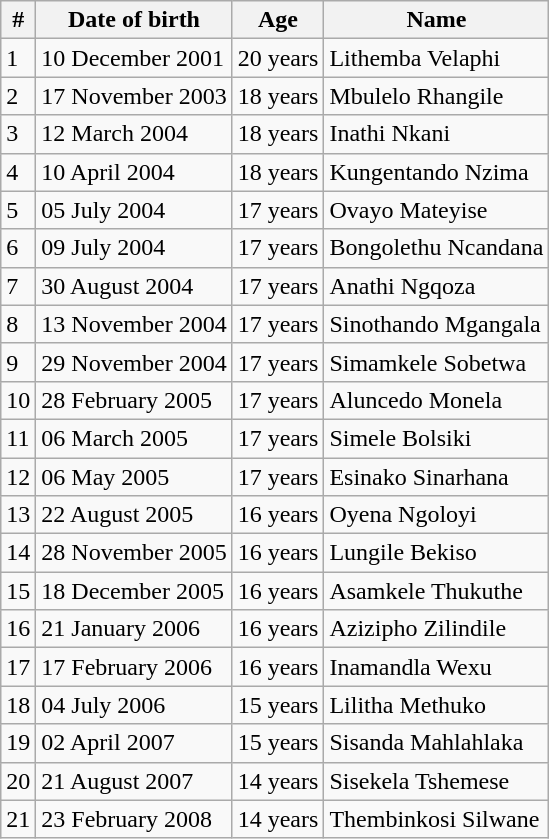<table class="wikitable">
<tr>
<th>#</th>
<th>Date of birth</th>
<th>Age</th>
<th>Name</th>
</tr>
<tr>
<td>1</td>
<td>10 December 2001</td>
<td>20 years</td>
<td>Lithemba Velaphi</td>
</tr>
<tr>
<td>2</td>
<td>17 November 2003</td>
<td>18 years</td>
<td>Mbulelo Rhangile</td>
</tr>
<tr>
<td>3</td>
<td>12 March 2004</td>
<td>18 years</td>
<td>Inathi Nkani</td>
</tr>
<tr>
<td>4</td>
<td>10 April 2004</td>
<td>18 years</td>
<td>Kungentando Nzima</td>
</tr>
<tr>
<td>5</td>
<td>05 July 2004</td>
<td>17 years</td>
<td>Ovayo Mateyise</td>
</tr>
<tr>
<td>6</td>
<td>09 July 2004</td>
<td>17 years</td>
<td>Bongolethu Ncandana</td>
</tr>
<tr>
<td>7</td>
<td>30 August 2004</td>
<td>17 years</td>
<td>Anathi Ngqoza</td>
</tr>
<tr>
<td>8</td>
<td>13 November 2004</td>
<td>17 years</td>
<td>Sinothando Mgangala</td>
</tr>
<tr>
<td>9</td>
<td>29 November 2004</td>
<td>17 years</td>
<td>Simamkele Sobetwa</td>
</tr>
<tr>
<td>10</td>
<td>28 February 2005</td>
<td>17 years</td>
<td>Aluncedo Monela</td>
</tr>
<tr>
<td>11</td>
<td>06 March 2005</td>
<td>17 years</td>
<td>Simele Bolsiki</td>
</tr>
<tr>
<td>12</td>
<td>06 May 2005</td>
<td>17 years</td>
<td>Esinako Sinarhana</td>
</tr>
<tr>
<td>13</td>
<td>22 August 2005</td>
<td>16 years</td>
<td>Oyena Ngoloyi</td>
</tr>
<tr>
<td>14</td>
<td>28 November 2005</td>
<td>16 years</td>
<td>Lungile Bekiso</td>
</tr>
<tr>
<td>15</td>
<td>18 December 2005</td>
<td>16 years</td>
<td>Asamkele Thukuthe</td>
</tr>
<tr>
<td>16</td>
<td>21 January 2006</td>
<td>16 years</td>
<td>Azizipho Zilindile</td>
</tr>
<tr>
<td>17</td>
<td>17 February 2006</td>
<td>16 years</td>
<td>Inamandla Wexu</td>
</tr>
<tr>
<td>18</td>
<td>04 July 2006</td>
<td>15 years</td>
<td>Lilitha Methuko</td>
</tr>
<tr>
<td>19</td>
<td>02 April 2007</td>
<td>15 years</td>
<td>Sisanda Mahlahlaka</td>
</tr>
<tr>
<td>20</td>
<td>21 August 2007</td>
<td>14 years</td>
<td>Sisekela Tshemese</td>
</tr>
<tr>
<td>21</td>
<td>23 February 2008</td>
<td>14 years</td>
<td>Thembinkosi Silwane</td>
</tr>
</table>
